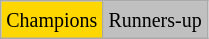<table class="wikitable">
<tr>
<td bgcolor=gold><small>Champions</small></td>
<td bgcolor=silver><small>Runners-up</small></td>
</tr>
</table>
